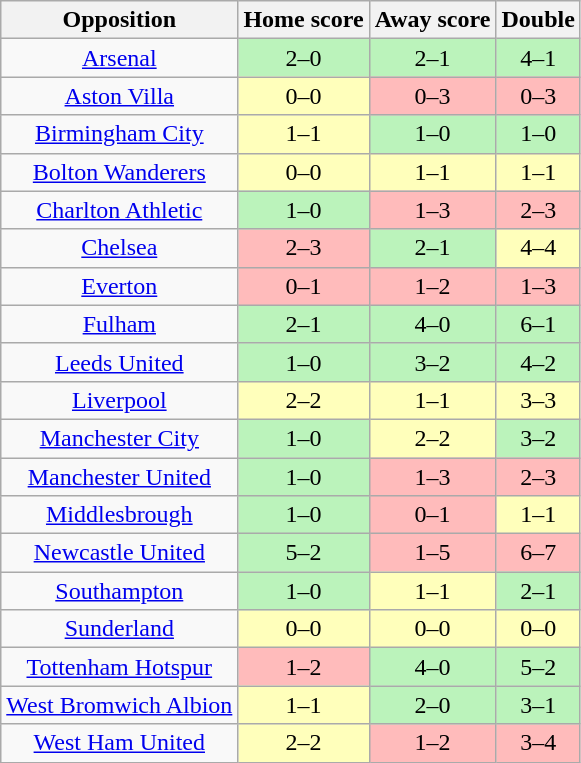<table class="wikitable" style="text-align: center;">
<tr>
<th>Opposition</th>
<th>Home score</th>
<th>Away score</th>
<th>Double</th>
</tr>
<tr>
<td style="text-align:center;"><a href='#'>Arsenal</a></td>
<td bgcolor=#BBF3BB>2–0</td>
<td bgcolor=#BBF3BB>2–1</td>
<td bgcolor=#BBF3BB>4–1</td>
</tr>
<tr>
<td style="text-align:center;"><a href='#'>Aston Villa</a></td>
<td bgcolor=#FFFFBB>0–0</td>
<td bgcolor=#FFBBBB>0–3</td>
<td bgcolor=#FFBBBB>0–3</td>
</tr>
<tr>
<td style="text-align:center;"><a href='#'>Birmingham City</a></td>
<td bgcolor=#FFFFBB>1–1</td>
<td bgcolor=#BBF3BB>1–0</td>
<td bgcolor=#BBF3BB>1–0</td>
</tr>
<tr>
<td style="text-align:center;"><a href='#'>Bolton Wanderers</a></td>
<td bgcolor=#FFFFBB>0–0</td>
<td bgcolor=#FFFFBB>1–1</td>
<td bgcolor=#FFFFBB>1–1</td>
</tr>
<tr>
<td style="text-align:center;"><a href='#'>Charlton Athletic</a></td>
<td bgcolor=#BBF3BB>1–0</td>
<td bgcolor=#FFBBBB>1–3</td>
<td bgcolor=#FFBBBB>2–3</td>
</tr>
<tr>
<td style="text-align:center;"><a href='#'>Chelsea</a></td>
<td bgcolor=#FFBBBB>2–3</td>
<td bgcolor=#BBF3BB>2–1</td>
<td bgcolor=#FFFFBB>4–4</td>
</tr>
<tr>
<td style="text-align:center;"><a href='#'>Everton</a></td>
<td bgcolor=#FFBBBB>0–1</td>
<td bgcolor=#FFBBBB>1–2</td>
<td bgcolor=#FFBBBB>1–3</td>
</tr>
<tr>
<td style="text-align:center;"><a href='#'>Fulham</a></td>
<td bgcolor=#BBF3BB>2–1</td>
<td bgcolor=#BBF3BB>4–0</td>
<td bgcolor=#BBF3BB>6–1</td>
</tr>
<tr>
<td style="text-align:center;"><a href='#'>Leeds United</a></td>
<td bgcolor=#BBF3BB>1–0</td>
<td bgcolor=#BBF3BB>3–2</td>
<td bgcolor=#BBF3BB>4–2</td>
</tr>
<tr>
<td style="text-align:center;"><a href='#'>Liverpool</a></td>
<td bgcolor=#FFFFBB>2–2</td>
<td bgcolor=#FFFFBB>1–1</td>
<td bgcolor=#FFFFBB>3–3</td>
</tr>
<tr>
<td style="text-align:center;"><a href='#'>Manchester City</a></td>
<td bgcolor=#BBF3BB>1–0</td>
<td bgcolor=#FFFFBB>2–2</td>
<td bgcolor=#BBF3BB>3–2</td>
</tr>
<tr>
<td style="text-align:center;"><a href='#'>Manchester United</a></td>
<td bgcolor=#BBF3BB>1–0</td>
<td bgcolor=#FFBBBB>1–3</td>
<td bgcolor=#FFBBBB>2–3</td>
</tr>
<tr>
<td style="text-align:center;"><a href='#'>Middlesbrough</a></td>
<td bgcolor=#BBF3BB>1–0</td>
<td bgcolor=#FFBBBB>0–1</td>
<td bgcolor=#FFFFBB>1–1</td>
</tr>
<tr>
<td style="text-align:center;"><a href='#'>Newcastle United</a></td>
<td bgcolor=#BBF3BB>5–2</td>
<td bgcolor=#FFBBBB>1–5</td>
<td bgcolor=#FFBBBB>6–7</td>
</tr>
<tr>
<td style="text-align:center;"><a href='#'>Southampton</a></td>
<td bgcolor=#BBF3BB>1–0</td>
<td bgcolor=#FFFFBB>1–1</td>
<td bgcolor=#BBF3BB>2–1</td>
</tr>
<tr>
<td style="text-align:center;"><a href='#'>Sunderland</a></td>
<td bgcolor=#FFFFBB>0–0</td>
<td bgcolor=#FFFFBB>0–0</td>
<td bgcolor=#FFFFBB>0–0</td>
</tr>
<tr>
<td style="text-align:center;"><a href='#'>Tottenham Hotspur</a></td>
<td bgcolor=#FFBBBB>1–2</td>
<td bgcolor=#BBF3BB>4–0</td>
<td bgcolor=#BBF3BB>5–2</td>
</tr>
<tr>
<td style="text-align:center;"><a href='#'>West Bromwich Albion</a></td>
<td bgcolor=#FFFFBB>1–1</td>
<td bgcolor=#BBF3BB>2–0</td>
<td bgcolor=#BBF3BB>3–1</td>
</tr>
<tr>
<td style="text-align:center;"><a href='#'>West Ham United</a></td>
<td bgcolor=#FFFFBB>2–2</td>
<td bgcolor=#FFBBBB>1–2</td>
<td bgcolor=#FFBBBB>3–4</td>
</tr>
</table>
